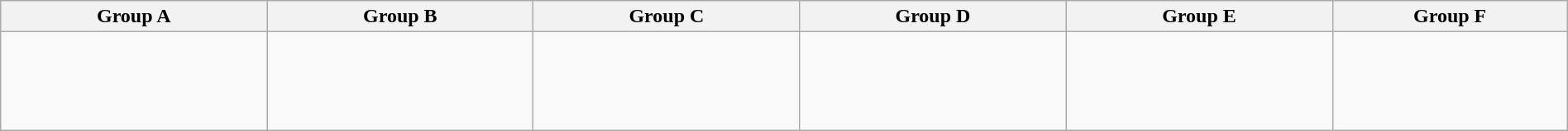<table class=wikitable width=100%>
<tr>
<th width=17%>Group A</th>
<th width=17%>Group B</th>
<th width=17%>Group C</th>
<th width=17%>Group D</th>
<th width=17%>Group E</th>
<th width=17%>Group F</th>
</tr>
<tr valign="top"; align="left">
<td><br><br>
<br>
<br>
</td>
<td><br><br>
<br>
<br>
</td>
<td><br><br>
<br>
<br>
</td>
<td><br><br>
<br>
<br>
</td>
<td><br><br>
<br>
</td>
<td><br><br>
<br>
</td>
</tr>
</table>
